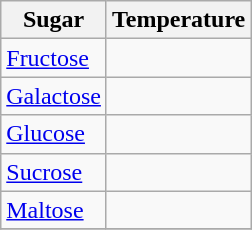<table class="wikitable sortable">
<tr>
<th>Sugar</th>
<th>Temperature</th>
</tr>
<tr>
<td><a href='#'>Fructose</a></td>
<td></td>
</tr>
<tr>
<td><a href='#'>Galactose</a></td>
<td></td>
</tr>
<tr>
<td><a href='#'>Glucose</a></td>
<td></td>
</tr>
<tr>
<td><a href='#'>Sucrose</a></td>
<td></td>
</tr>
<tr>
<td><a href='#'>Maltose</a></td>
<td></td>
</tr>
<tr>
</tr>
</table>
